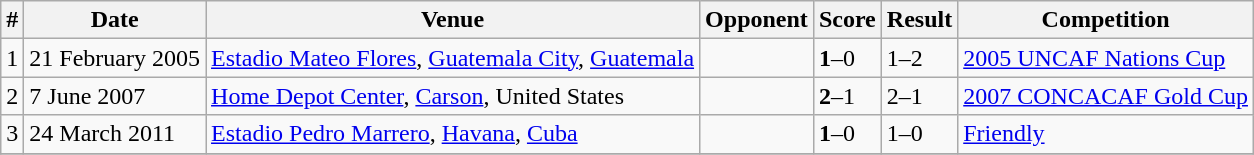<table class="wikitable">
<tr>
<th>#</th>
<th>Date</th>
<th>Venue</th>
<th>Opponent</th>
<th>Score</th>
<th>Result</th>
<th>Competition</th>
</tr>
<tr>
<td>1</td>
<td>21 February 2005</td>
<td><a href='#'>Estadio Mateo Flores</a>, <a href='#'>Guatemala City</a>, <a href='#'>Guatemala</a></td>
<td></td>
<td><strong>1</strong>–0</td>
<td>1–2</td>
<td><a href='#'>2005 UNCAF Nations Cup</a></td>
</tr>
<tr>
<td>2</td>
<td>7 June 2007</td>
<td><a href='#'>Home Depot Center</a>, <a href='#'>Carson</a>, United States</td>
<td></td>
<td><strong>2</strong>–1</td>
<td>2–1</td>
<td><a href='#'>2007 CONCACAF Gold Cup</a></td>
</tr>
<tr>
<td>3</td>
<td>24 March 2011</td>
<td><a href='#'>Estadio Pedro Marrero</a>, <a href='#'>Havana</a>, <a href='#'>Cuba</a></td>
<td></td>
<td><strong>1</strong>–0</td>
<td>1–0</td>
<td><a href='#'>Friendly</a></td>
</tr>
<tr>
</tr>
</table>
